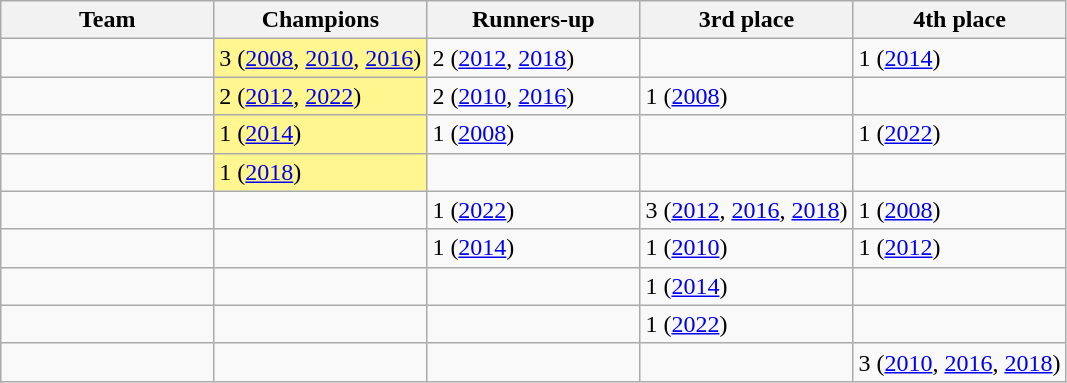<table class="wikitable">
<tr>
<th style="width:20%">Team</th>
<th style="width:20%">Champions</th>
<th style="width:20%">Runners-up</th>
<th style="width:20%">3rd place</th>
<th style="width:20%">4th place</th>
</tr>
<tr>
<td></td>
<td style=background:#FFF68F>3 (<a href='#'>2008</a>, <a href='#'>2010</a>, <a href='#'>2016</a>)</td>
<td>2 (<a href='#'>2012</a>, <a href='#'>2018</a>)</td>
<td></td>
<td>1 (<a href='#'>2014</a>)</td>
</tr>
<tr>
<td></td>
<td style=background:#FFF68F>2 (<a href='#'>2012</a>, <a href='#'>2022</a>)</td>
<td>2 (<a href='#'>2010</a>, <a href='#'>2016</a>)</td>
<td>1 (<a href='#'>2008</a>)</td>
<td></td>
</tr>
<tr>
<td></td>
<td style=background:#FFF68F>1 (<a href='#'>2014</a>)</td>
<td>1 (<a href='#'>2008</a>)</td>
<td></td>
<td>1 (<a href='#'>2022</a>)</td>
</tr>
<tr>
<td></td>
<td style=background:#FFF68F>1 (<a href='#'>2018</a>)</td>
<td></td>
<td></td>
<td></td>
</tr>
<tr>
<td></td>
<td></td>
<td>1 (<a href='#'>2022</a>)</td>
<td>3 (<a href='#'>2012</a>, <a href='#'>2016</a>, <a href='#'>2018</a>)</td>
<td>1 (<a href='#'>2008</a>)</td>
</tr>
<tr>
<td></td>
<td></td>
<td>1 (<a href='#'>2014</a>)</td>
<td>1 (<a href='#'>2010</a>)</td>
<td>1 (<a href='#'>2012</a>)</td>
</tr>
<tr>
<td></td>
<td></td>
<td></td>
<td>1 (<a href='#'>2014</a>)</td>
<td></td>
</tr>
<tr>
<td></td>
<td></td>
<td></td>
<td>1 (<a href='#'>2022</a>)</td>
<td></td>
</tr>
<tr>
<td></td>
<td></td>
<td></td>
<td></td>
<td>3 (<a href='#'>2010</a>, <a href='#'>2016</a>, <a href='#'>2018</a>)</td>
</tr>
</table>
